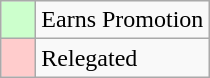<table class="wikitable">
<tr>
<td bgcolor="#ccffcc">    </td>
<td>Earns Promotion</td>
</tr>
<tr>
<td bgcolor="#ffcccc">    </td>
<td>Relegated</td>
</tr>
</table>
